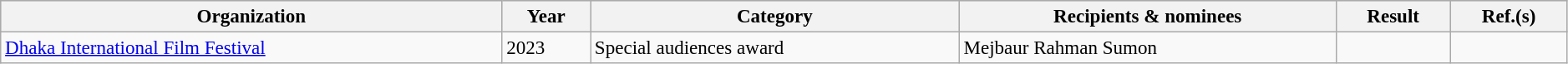<table class="wikitable sortable" width="99%" style=font-size:96%>
<tr style="background:#ccc;">
<th>Organization</th>
<th>Year</th>
<th>Category</th>
<th>Recipients & nominees</th>
<th>Result</th>
<th>Ref.(s)</th>
</tr>
<tr>
<td><a href='#'>Dhaka International Film Festival</a></td>
<td>2023</td>
<td>Special audiences award</td>
<td>Mejbaur Rahman Sumon</td>
<td></td>
<td></td>
</tr>
</table>
